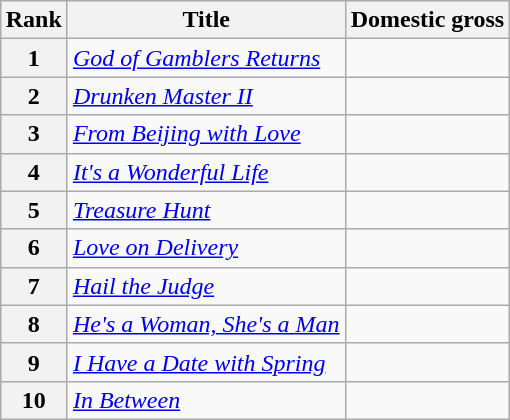<table class="wikitable sortable" style="margin:auto; margin:auto;">
<tr>
<th>Rank</th>
<th>Title</th>
<th>Domestic gross</th>
</tr>
<tr>
<th style="text-align:center;">1</th>
<td><em><a href='#'>God of Gamblers Returns</a></em></td>
<td></td>
</tr>
<tr>
<th style="text-align:center;">2</th>
<td><em><a href='#'>Drunken Master II</a></em></td>
<td></td>
</tr>
<tr>
<th style="text-align:center;">3</th>
<td><em><a href='#'>From Beijing with Love</a></em></td>
<td></td>
</tr>
<tr>
<th style="text-align:center;">4</th>
<td><em><a href='#'>It's a Wonderful Life</a></em></td>
<td></td>
</tr>
<tr>
<th style="text-align:center;">5</th>
<td><em><a href='#'>Treasure Hunt</a></em></td>
<td></td>
</tr>
<tr>
<th style="text-align:center;">6</th>
<td><em><a href='#'>Love on Delivery</a></em></td>
<td></td>
</tr>
<tr>
<th style="text-align:center;">7</th>
<td><em><a href='#'>Hail the Judge</a></em></td>
<td></td>
</tr>
<tr>
<th style="text-align:center;">8</th>
<td><em><a href='#'>He's a Woman, She's a Man</a></em></td>
<td></td>
</tr>
<tr>
<th style="text-align:center;">9</th>
<td><em><a href='#'>I Have a Date with Spring</a></em></td>
<td></td>
</tr>
<tr>
<th style="text-align:center;">10</th>
<td><em><a href='#'>In Between</a></em></td>
<td></td>
</tr>
</table>
